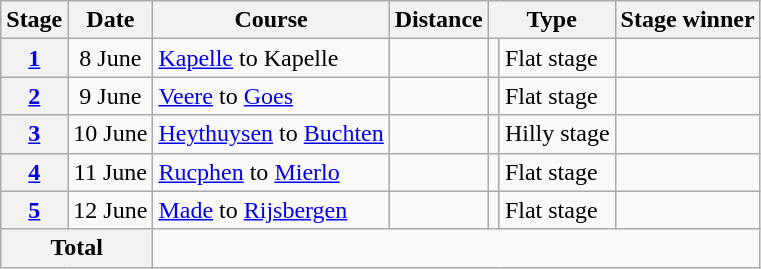<table class="wikitable">
<tr>
<th scope="col">Stage</th>
<th scope="col">Date</th>
<th scope="col">Course</th>
<th scope="col">Distance</th>
<th scope="col" colspan="2">Type</th>
<th scope="col">Stage winner</th>
</tr>
<tr>
<th scope="row" style="text-align:center;"><a href='#'>1</a></th>
<td style="text-align:center;">8 June</td>
<td><a href='#'>Kapelle</a> to Kapelle</td>
<td style="text-align:center;"></td>
<td></td>
<td>Flat stage</td>
<td></td>
</tr>
<tr>
<th scope="row" style="text-align:center;"><a href='#'>2</a></th>
<td style="text-align:center;">9 June</td>
<td><a href='#'>Veere</a> to <a href='#'>Goes</a></td>
<td style="text-align:center;"></td>
<td></td>
<td>Flat stage</td>
<td></td>
</tr>
<tr>
<th scope="row" style="text-align:center;"><a href='#'>3</a></th>
<td style="text-align:center;">10 June</td>
<td><a href='#'>Heythuysen</a> to <a href='#'>Buchten</a></td>
<td style="text-align:center;"></td>
<td></td>
<td>Hilly stage</td>
<td></td>
</tr>
<tr>
<th scope="row" style="text-align:center;"><a href='#'>4</a></th>
<td style="text-align:center;">11 June</td>
<td><a href='#'>Rucphen</a> to <a href='#'>Mierlo</a></td>
<td style="text-align:center;"></td>
<td></td>
<td>Flat stage</td>
<td></td>
</tr>
<tr>
<th scope="row" style="text-align:center;"><a href='#'>5</a></th>
<td style="text-align:center;">12 June</td>
<td><a href='#'>Made</a> to <a href='#'>Rijsbergen</a></td>
<td style="text-align:center;"></td>
<td></td>
<td>Flat stage</td>
<td></td>
</tr>
<tr>
<th colspan="2">Total</th>
<td colspan="5" style="text-align:center;"></td>
</tr>
</table>
